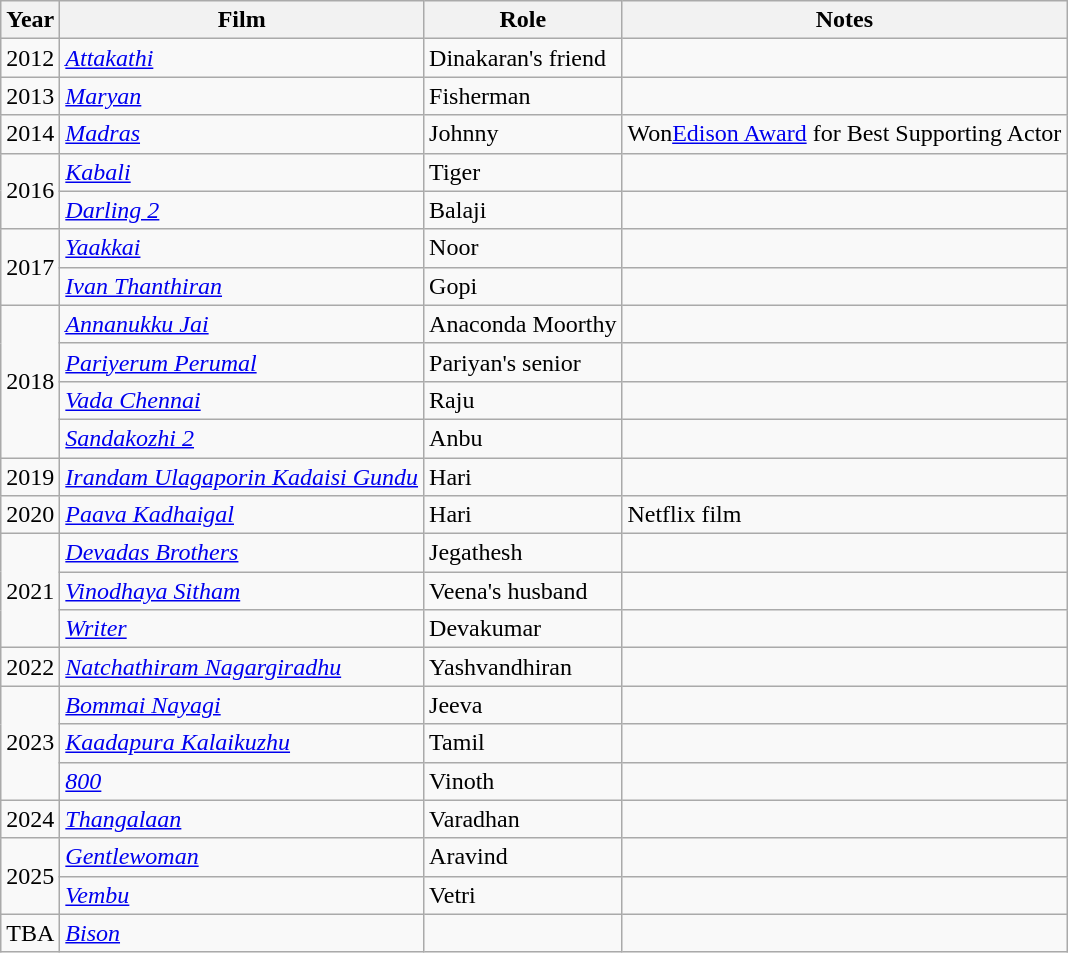<table class="wikitable sortable">
<tr>
<th>Year</th>
<th>Film</th>
<th>Role</th>
<th>Notes</th>
</tr>
<tr>
<td>2012</td>
<td><em><a href='#'>Attakathi</a></em></td>
<td>Dinakaran's friend</td>
<td></td>
</tr>
<tr>
<td>2013</td>
<td><em><a href='#'>Maryan</a></em></td>
<td>Fisherman</td>
<td></td>
</tr>
<tr>
<td>2014</td>
<td><em><a href='#'>Madras</a></em></td>
<td>Johnny</td>
<td>Won<a href='#'>Edison Award</a> for Best Supporting Actor</td>
</tr>
<tr>
<td rowspan="2">2016</td>
<td><em><a href='#'>Kabali</a></em></td>
<td>Tiger</td>
<td></td>
</tr>
<tr>
<td><em><a href='#'>Darling 2</a></em></td>
<td>Balaji</td>
<td></td>
</tr>
<tr>
<td rowspan="2">2017</td>
<td><em><a href='#'>Yaakkai</a></em></td>
<td>Noor</td>
<td></td>
</tr>
<tr>
<td><em><a href='#'>Ivan Thanthiran</a></em></td>
<td>Gopi</td>
<td></td>
</tr>
<tr>
<td rowspan="4">2018</td>
<td><em><a href='#'>Annanukku Jai</a></em></td>
<td>Anaconda Moorthy</td>
<td></td>
</tr>
<tr>
<td><em><a href='#'>Pariyerum Perumal</a></em></td>
<td>Pariyan's senior</td>
<td></td>
</tr>
<tr>
<td><em><a href='#'>Vada Chennai</a></em></td>
<td>Raju</td>
<td></td>
</tr>
<tr>
<td><em><a href='#'>Sandakozhi 2</a></em></td>
<td>Anbu</td>
<td></td>
</tr>
<tr>
<td>2019</td>
<td><em><a href='#'>Irandam Ulagaporin Kadaisi Gundu</a></em></td>
<td>Hari</td>
<td></td>
</tr>
<tr>
<td>2020</td>
<td><em><a href='#'>Paava Kadhaigal</a></em></td>
<td>Hari</td>
<td>Netflix film</td>
</tr>
<tr>
<td rowspan="3">2021</td>
<td><em><a href='#'>Devadas Brothers</a></em></td>
<td>Jegathesh</td>
<td></td>
</tr>
<tr>
<td><em><a href='#'>Vinodhaya Sitham</a></em></td>
<td>Veena's husband</td>
<td></td>
</tr>
<tr>
<td><em><a href='#'>Writer</a></em></td>
<td>Devakumar</td>
<td></td>
</tr>
<tr>
<td>2022</td>
<td><em><a href='#'>Natchathiram Nagargiradhu</a></em></td>
<td>Yashvandhiran</td>
<td></td>
</tr>
<tr>
<td rowspan="3">2023</td>
<td><em><a href='#'>Bommai Nayagi</a></em></td>
<td>Jeeva</td>
<td></td>
</tr>
<tr>
<td><em><a href='#'>Kaadapura Kalaikuzhu</a></em></td>
<td>Tamil</td>
<td></td>
</tr>
<tr>
<td><em><a href='#'>800</a></em></td>
<td>Vinoth</td>
<td></td>
</tr>
<tr>
<td>2024</td>
<td><em><a href='#'>Thangalaan</a></em></td>
<td>Varadhan</td>
<td></td>
</tr>
<tr>
<td rowspan="2">2025</td>
<td><em><a href='#'>Gentlewoman</a></em></td>
<td>Aravind</td>
<td></td>
</tr>
<tr>
<td><em><a href='#'>Vembu</a></em></td>
<td>Vetri</td>
<td></td>
</tr>
<tr>
<td>TBA</td>
<td><em><a href='#'>Bison</a></em></td>
<td></td>
<td></td>
</tr>
</table>
